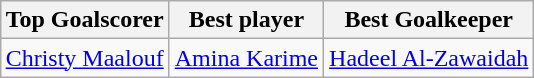<table class="wikitable" style="text-align: center; margin: 0 auto;">
<tr>
<th>Top Goalscorer</th>
<th>Best player</th>
<th>Best Goalkeeper</th>
</tr>
<tr>
<td> <a href='#'>Christy Maalouf</a></td>
<td> <a href='#'>Amina Karime</a></td>
<td> <a href='#'>Hadeel Al-Zawaidah</a></td>
</tr>
</table>
